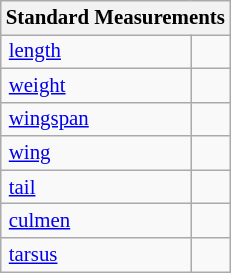<table class="wikitable" style="font-size: 87%;">
<tr>
<th colspan="2">Standard Measurements</th>
</tr>
<tr>
<td style="padding-right: 1em;padding-left:0.35em;"><a href='#'>length</a></td>
<td style="padding-right: 0.5em;padding-left:0.5em;"></td>
</tr>
<tr>
<td style="padding-right: 1em;padding-left:0.35em;"><a href='#'>weight</a></td>
<td style="padding-right: 0.5em;padding-left:0.5em;"></td>
</tr>
<tr>
<td style="padding-right: 1em;padding-left:0.35em;"><a href='#'>wingspan</a></td>
<td style="padding-right: 0.5em;padding-left:0.5em;"></td>
</tr>
<tr>
<td style="padding-right: 1em;padding-left:0.35em;"><a href='#'>wing</a></td>
<td style="padding-right: 0.5em;padding-left:0.5em;"></td>
</tr>
<tr>
<td style="padding-right: 1em;padding-left:0.35em;"><a href='#'>tail</a></td>
<td style="padding-right: 0.5em;padding-left:0.5em;"></td>
</tr>
<tr>
<td style="padding-right: 1em;padding-left:0.35em;"><a href='#'>culmen</a></td>
<td style="padding-right: 0.5em;padding-left:0.5em;"></td>
</tr>
<tr>
<td style="padding-right: 1em;padding-left:0.35em;"><a href='#'>tarsus</a></td>
<td style="padding-right: 0.5em;padding-left:0.5em;"></td>
</tr>
</table>
